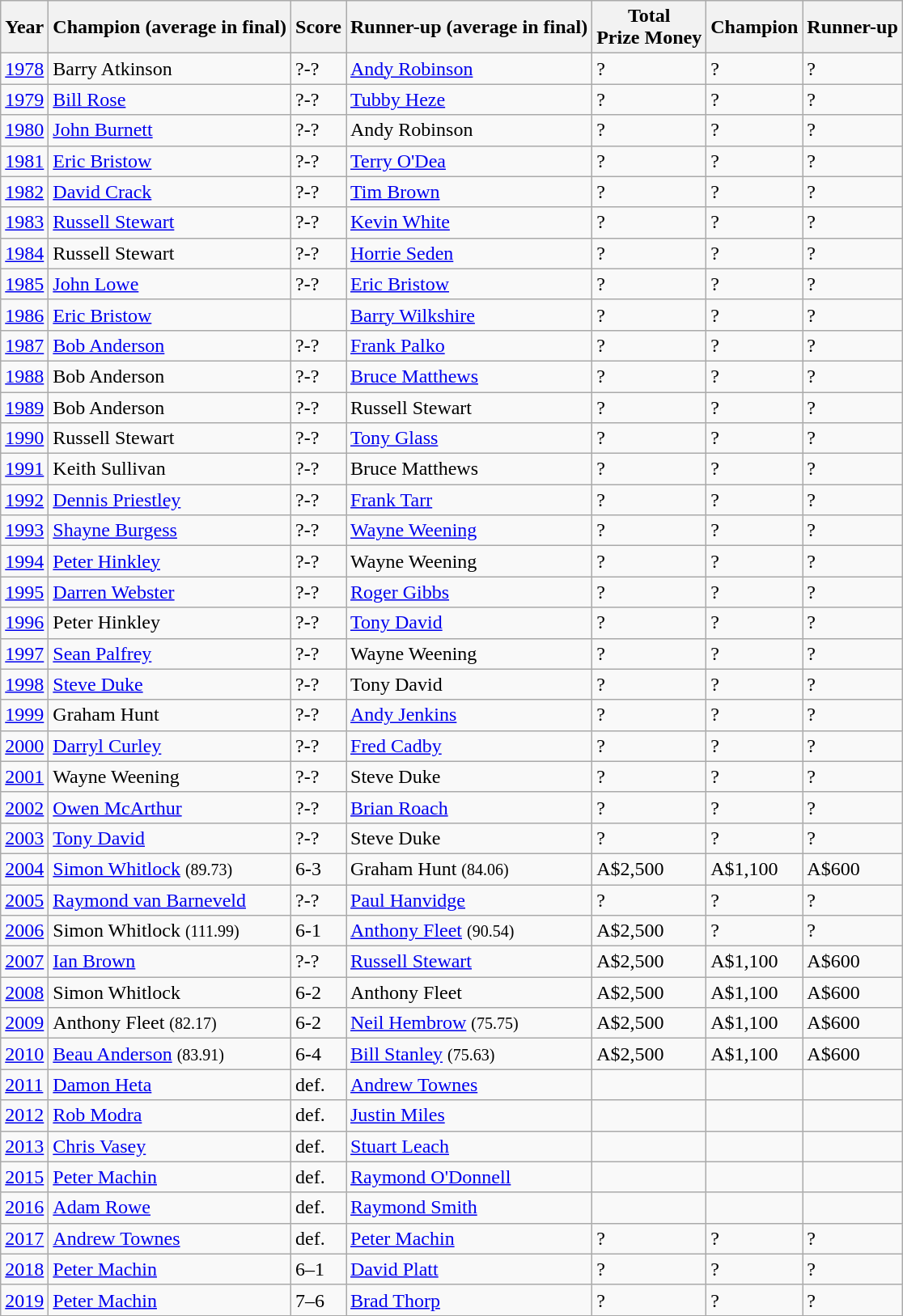<table class="wikitable">
<tr>
<th>Year</th>
<th>Champion (average in final)</th>
<th>Score</th>
<th>Runner-up (average in final)</th>
<th>Total<br>Prize Money</th>
<th>Champion</th>
<th>Runner-up</th>
</tr>
<tr>
<td><a href='#'>1978</a></td>
<td> Barry Atkinson</td>
<td>?-?</td>
<td> <a href='#'>Andy Robinson</a></td>
<td>?</td>
<td>?</td>
<td>?</td>
</tr>
<tr>
<td><a href='#'>1979</a></td>
<td> <a href='#'>Bill Rose</a></td>
<td>?-?</td>
<td> <a href='#'>Tubby Heze</a></td>
<td>?</td>
<td>?</td>
<td>?</td>
</tr>
<tr>
<td><a href='#'>1980</a></td>
<td> <a href='#'>John Burnett</a></td>
<td>?-?</td>
<td> Andy Robinson</td>
<td>?</td>
<td>?</td>
<td>?</td>
</tr>
<tr>
<td><a href='#'>1981</a></td>
<td> <a href='#'>Eric Bristow</a></td>
<td>?-?</td>
<td> <a href='#'>Terry O'Dea</a></td>
<td>?</td>
<td>?</td>
<td>?</td>
</tr>
<tr>
<td><a href='#'>1982</a></td>
<td> <a href='#'>David Crack</a></td>
<td>?-?</td>
<td> <a href='#'>Tim Brown</a></td>
<td>?</td>
<td>?</td>
<td>?</td>
</tr>
<tr>
<td><a href='#'>1983</a></td>
<td> <a href='#'>Russell Stewart</a></td>
<td>?-?</td>
<td> <a href='#'>Kevin White</a></td>
<td>?</td>
<td>?</td>
<td>?</td>
</tr>
<tr>
<td><a href='#'>1984</a></td>
<td> Russell Stewart</td>
<td>?-?</td>
<td> <a href='#'>Horrie Seden</a></td>
<td>?</td>
<td>?</td>
<td>?</td>
</tr>
<tr>
<td><a href='#'>1985</a></td>
<td> <a href='#'>John Lowe</a></td>
<td>?-?</td>
<td> <a href='#'>Eric Bristow</a></td>
<td>?</td>
<td>?</td>
<td>?</td>
</tr>
<tr>
<td><a href='#'>1986</a></td>
<td> <a href='#'>Eric Bristow</a></td>
<td></td>
<td> <a href='#'>Barry Wilkshire</a></td>
<td>?</td>
<td>?</td>
<td>?</td>
</tr>
<tr>
<td><a href='#'>1987</a></td>
<td> <a href='#'>Bob Anderson</a></td>
<td>?-?</td>
<td> <a href='#'>Frank Palko</a></td>
<td>?</td>
<td>?</td>
<td>?</td>
</tr>
<tr>
<td><a href='#'>1988</a></td>
<td> Bob Anderson</td>
<td>?-?</td>
<td> <a href='#'>Bruce Matthews</a></td>
<td>?</td>
<td>?</td>
<td>?</td>
</tr>
<tr>
<td><a href='#'>1989</a></td>
<td> Bob Anderson</td>
<td>?-?</td>
<td> Russell Stewart</td>
<td>?</td>
<td>?</td>
<td>?</td>
</tr>
<tr>
<td><a href='#'>1990</a></td>
<td> Russell Stewart</td>
<td>?-?</td>
<td> <a href='#'>Tony Glass</a></td>
<td>?</td>
<td>?</td>
<td>?</td>
</tr>
<tr>
<td><a href='#'>1991</a></td>
<td> Keith Sullivan</td>
<td>?-?</td>
<td> Bruce Matthews</td>
<td>?</td>
<td>?</td>
<td>?</td>
</tr>
<tr>
<td><a href='#'>1992</a></td>
<td> <a href='#'>Dennis Priestley</a></td>
<td>?-?</td>
<td> <a href='#'>Frank Tarr</a></td>
<td>?</td>
<td>?</td>
<td>?</td>
</tr>
<tr>
<td><a href='#'>1993</a></td>
<td> <a href='#'>Shayne Burgess</a></td>
<td>?-?</td>
<td> <a href='#'>Wayne Weening</a></td>
<td>?</td>
<td>?</td>
<td>?</td>
</tr>
<tr>
<td><a href='#'>1994</a></td>
<td> <a href='#'>Peter Hinkley</a></td>
<td>?-?</td>
<td> Wayne Weening</td>
<td>?</td>
<td>?</td>
<td>?</td>
</tr>
<tr>
<td><a href='#'>1995</a></td>
<td> <a href='#'>Darren Webster</a></td>
<td>?-?</td>
<td> <a href='#'>Roger Gibbs</a></td>
<td>?</td>
<td>?</td>
<td>?</td>
</tr>
<tr>
<td><a href='#'>1996</a></td>
<td> Peter Hinkley</td>
<td>?-?</td>
<td> <a href='#'>Tony David</a></td>
<td>?</td>
<td>?</td>
<td>?</td>
</tr>
<tr>
<td><a href='#'>1997</a></td>
<td> <a href='#'>Sean Palfrey</a></td>
<td>?-?</td>
<td> Wayne Weening</td>
<td>?</td>
<td>?</td>
<td>?</td>
</tr>
<tr>
<td><a href='#'>1998</a></td>
<td> <a href='#'>Steve Duke</a></td>
<td>?-?</td>
<td> Tony David</td>
<td>?</td>
<td>?</td>
<td>?</td>
</tr>
<tr>
<td><a href='#'>1999</a></td>
<td> Graham Hunt</td>
<td>?-?</td>
<td> <a href='#'>Andy Jenkins</a></td>
<td>?</td>
<td>?</td>
<td>?</td>
</tr>
<tr>
<td><a href='#'>2000</a></td>
<td> <a href='#'>Darryl Curley</a></td>
<td>?-?</td>
<td> <a href='#'>Fred Cadby</a></td>
<td>?</td>
<td>?</td>
<td>?</td>
</tr>
<tr>
<td><a href='#'>2001</a></td>
<td> Wayne Weening</td>
<td>?-?</td>
<td> Steve Duke</td>
<td>?</td>
<td>?</td>
<td>?</td>
</tr>
<tr>
<td><a href='#'>2002</a></td>
<td> <a href='#'>Owen McArthur</a></td>
<td>?-?</td>
<td> <a href='#'>Brian Roach</a></td>
<td>?</td>
<td>?</td>
<td>?</td>
</tr>
<tr>
<td><a href='#'>2003</a></td>
<td> <a href='#'>Tony David</a></td>
<td>?-?</td>
<td> Steve Duke</td>
<td>?</td>
<td>?</td>
<td>?</td>
</tr>
<tr>
<td><a href='#'>2004</a></td>
<td> <a href='#'>Simon Whitlock</a> <small><span>(89.73)</span></small></td>
<td>6-3</td>
<td> Graham Hunt <small><span>(84.06)</span></small></td>
<td>A$2,500</td>
<td>A$1,100</td>
<td>A$600</td>
</tr>
<tr>
<td><a href='#'>2005</a></td>
<td> <a href='#'>Raymond van Barneveld</a></td>
<td>?-?</td>
<td> <a href='#'>Paul Hanvidge</a></td>
<td>?</td>
<td>?</td>
<td>?</td>
</tr>
<tr>
<td><a href='#'>2006</a></td>
<td> Simon Whitlock <small><span>(111.99)</span></small></td>
<td>6-1</td>
<td> <a href='#'>Anthony Fleet</a> <small><span>(90.54)</span></small></td>
<td>A$2,500</td>
<td>?</td>
<td>?</td>
</tr>
<tr>
<td><a href='#'>2007</a></td>
<td> <a href='#'>Ian Brown</a></td>
<td>?-?</td>
<td> <a href='#'>Russell Stewart</a></td>
<td>A$2,500</td>
<td>A$1,100</td>
<td>A$600</td>
</tr>
<tr>
<td><a href='#'>2008</a></td>
<td> Simon Whitlock</td>
<td>6-2</td>
<td> Anthony Fleet</td>
<td>A$2,500</td>
<td>A$1,100</td>
<td>A$600</td>
</tr>
<tr>
<td><a href='#'>2009</a></td>
<td> Anthony Fleet <small><span>(82.17)</span></small></td>
<td>6-2</td>
<td> <a href='#'>Neil Hembrow</a> <small><span>(75.75)</span></small></td>
<td>A$2,500</td>
<td>A$1,100</td>
<td>A$600</td>
</tr>
<tr>
<td><a href='#'>2010</a></td>
<td> <a href='#'>Beau Anderson</a> <small><span>(83.91)</span></small></td>
<td>6-4</td>
<td> <a href='#'>Bill Stanley</a> <small><span>(75.63)</span></small></td>
<td>A$2,500</td>
<td>A$1,100</td>
<td>A$600</td>
</tr>
<tr>
<td><a href='#'>2011</a></td>
<td> <a href='#'>Damon Heta</a></td>
<td>def.</td>
<td> <a href='#'>Andrew Townes</a></td>
<td></td>
<td></td>
<td></td>
</tr>
<tr>
<td><a href='#'>2012</a></td>
<td> <a href='#'>Rob Modra</a></td>
<td>def.</td>
<td> <a href='#'>Justin Miles</a></td>
<td></td>
<td></td>
<td></td>
</tr>
<tr>
<td><a href='#'>2013</a></td>
<td> <a href='#'>Chris Vasey</a></td>
<td>def.</td>
<td> <a href='#'>Stuart Leach</a></td>
<td></td>
<td></td>
<td></td>
</tr>
<tr>
<td><a href='#'>2015</a></td>
<td> <a href='#'>Peter Machin</a></td>
<td>def.</td>
<td> <a href='#'>Raymond O'Donnell</a></td>
<td></td>
<td></td>
<td></td>
</tr>
<tr>
<td><a href='#'>2016</a></td>
<td> <a href='#'>Adam Rowe</a></td>
<td>def.</td>
<td> <a href='#'>Raymond Smith</a></td>
<td></td>
<td></td>
<td></td>
</tr>
<tr>
<td><a href='#'>2017</a></td>
<td> <a href='#'>Andrew Townes</a></td>
<td>def.</td>
<td> <a href='#'>Peter Machin</a></td>
<td>?</td>
<td>?</td>
<td>?</td>
</tr>
<tr>
<td><a href='#'>2018</a></td>
<td> <a href='#'>Peter Machin</a></td>
<td>6–1</td>
<td> <a href='#'>David Platt</a></td>
<td>?</td>
<td>?</td>
<td>?</td>
</tr>
<tr>
<td><a href='#'>2019</a></td>
<td> <a href='#'>Peter Machin</a></td>
<td>7–6</td>
<td> <a href='#'>Brad Thorp</a></td>
<td>?</td>
<td>?</td>
<td>?</td>
</tr>
</table>
